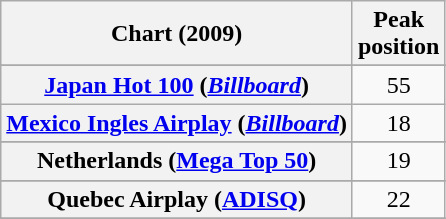<table class="wikitable sortable plainrowheaders">
<tr>
<th>Chart (2009)</th>
<th>Peak<br>position</th>
</tr>
<tr>
</tr>
<tr>
</tr>
<tr>
</tr>
<tr>
</tr>
<tr>
</tr>
<tr>
</tr>
<tr>
</tr>
<tr>
<th scope="row"><a href='#'>Japan Hot 100</a> (<em><a href='#'>Billboard</a></em>)</th>
<td style="text-align:center;">55</td>
</tr>
<tr>
<th scope="row"><a href='#'>Mexico Ingles Airplay</a> (<em><a href='#'>Billboard</a></em>)</th>
<td style="text-align:center;">18</td>
</tr>
<tr>
</tr>
<tr>
<th scope="row">Netherlands (<a href='#'>Mega Top 50</a>)</th>
<td style="text-align:center;">19</td>
</tr>
<tr>
</tr>
<tr>
</tr>
<tr>
<th scope="row">Quebec Airplay (<a href='#'>ADISQ</a>)</th>
<td style="text-align:center;">22</td>
</tr>
<tr>
</tr>
<tr>
</tr>
<tr>
</tr>
<tr>
</tr>
<tr>
</tr>
<tr>
</tr>
</table>
